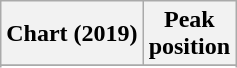<table class="wikitable sortable plainrowheaders" style="text-align:center">
<tr>
<th scope="col">Chart (2019)</th>
<th scope="col">Peak<br>position</th>
</tr>
<tr>
</tr>
<tr>
</tr>
<tr>
</tr>
</table>
